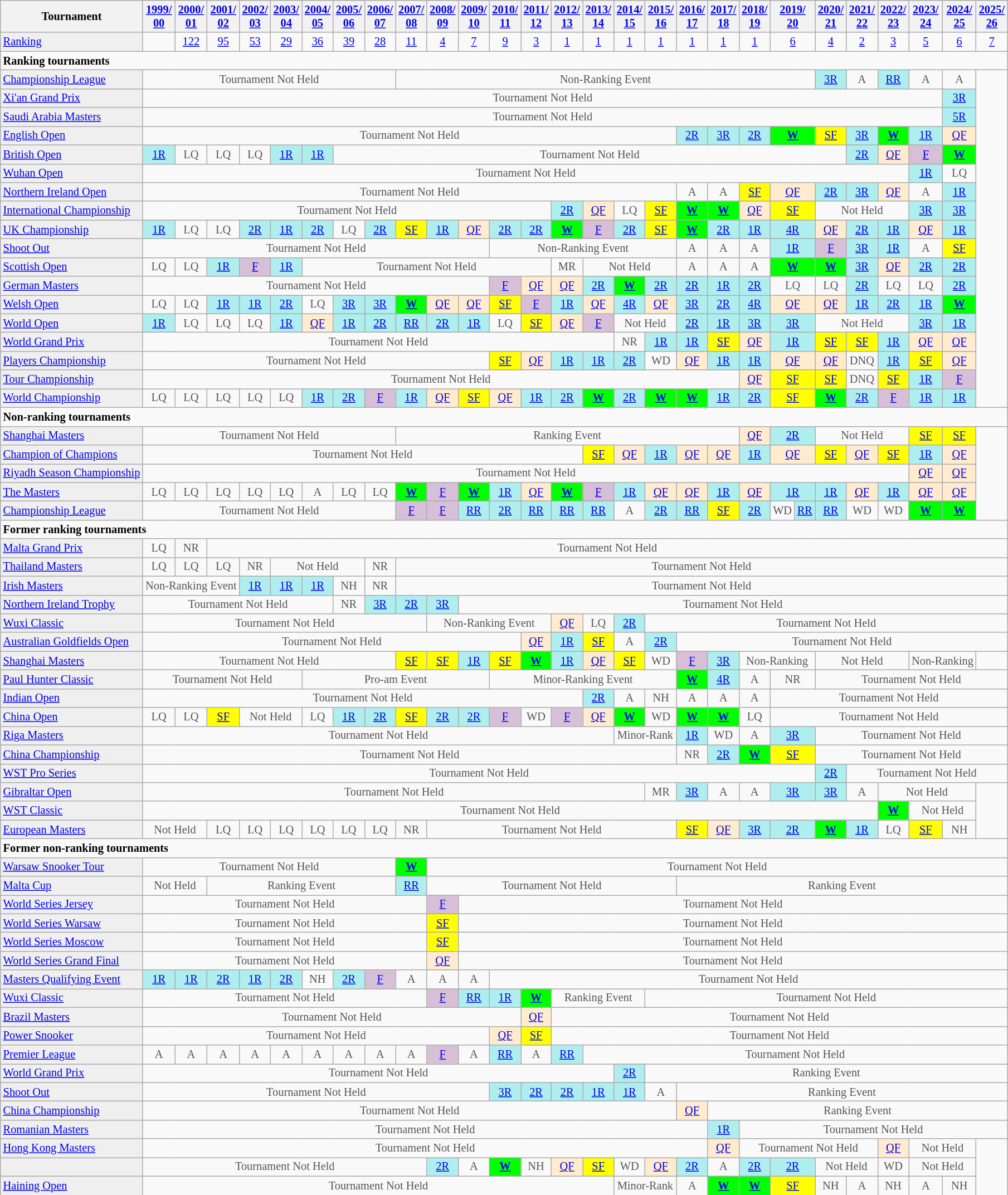<table class="wikitable" style="font-size:85%;">
<tr>
<th>Tournament</th>
<th><a href='#'>1999/<br>00</a></th>
<th><a href='#'>2000/<br>01</a></th>
<th><a href='#'>2001/<br>02</a></th>
<th><a href='#'>2002/<br>03</a></th>
<th><a href='#'>2003/<br>04</a></th>
<th><a href='#'>2004/<br>05</a></th>
<th><a href='#'>2005/<br>06</a></th>
<th><a href='#'>2006/<br>07</a></th>
<th><a href='#'>2007/<br>08</a></th>
<th><a href='#'>2008/<br>09</a></th>
<th><a href='#'>2009/<br>10</a></th>
<th><a href='#'>2010/<br>11</a></th>
<th><a href='#'>2011/<br>12</a></th>
<th><a href='#'>2012/<br>13</a></th>
<th><a href='#'>2013/<br>14</a></th>
<th><a href='#'>2014/<br>15</a></th>
<th><a href='#'>2015/<br>16</a></th>
<th><a href='#'>2016/<br>17</a></th>
<th><a href='#'>2017/<br>18</a></th>
<th><a href='#'>2018/<br>19</a></th>
<th colspan="2"><a href='#'>2019/<br>20</a></th>
<th><a href='#'>2020/<br>21</a></th>
<th><a href='#'>2021/<br>22</a></th>
<th><a href='#'>2022/<br>23</a></th>
<th><a href='#'>2023/<br>24</a></th>
<th><a href='#'>2024/<br>25</a></th>
<th><a href='#'>2025/<br>26</a></th>
</tr>
<tr>
<td style="background:#EFEFEF;"><a href='#'>Ranking</a></td>
<td align="center"></td>
<td align="center"><a href='#'>122</a></td>
<td align="center"><a href='#'>95</a></td>
<td align="center"><a href='#'>53</a></td>
<td align="center"><a href='#'>29</a></td>
<td align="center"><a href='#'>36</a></td>
<td align="center"><a href='#'>39</a></td>
<td align="center"><a href='#'>28</a></td>
<td align="center"><a href='#'>11</a></td>
<td align="center"><a href='#'>4</a></td>
<td align="center"><a href='#'>7</a></td>
<td align="center"><a href='#'>9</a></td>
<td align="center"><a href='#'>3</a></td>
<td align="center"><a href='#'>1</a></td>
<td align="center"><a href='#'>1</a></td>
<td align="center"><a href='#'>1</a></td>
<td align="center"><a href='#'>1</a></td>
<td align="center"><a href='#'>1</a></td>
<td align="center"><a href='#'>1</a></td>
<td align="center"><a href='#'>1</a></td>
<td align="center" colspan="2"><a href='#'>6</a></td>
<td align="center"><a href='#'>4</a></td>
<td align="center"><a href='#'>2</a></td>
<td align="center"><a href='#'>3</a></td>
<td align="center"><a href='#'>5</a></td>
<td align="center"><a href='#'>6</a></td>
<td align="center"><a href='#'>7</a></td>
</tr>
<tr>
<td colspan="30"><strong>Ranking tournaments</strong></td>
</tr>
<tr>
<td style="background:#EFEFEF;"><a href='#'>Championship League</a></td>
<td align="center" colspan="8" style="color:#555555;">Tournament Not Held</td>
<td align="center" colspan="14" style="color:#555555;">Non-Ranking Event</td>
<td align="center" style="background:#afeeee;"><a href='#'>3R</a></td>
<td align="center" style="color:#555555;">A</td>
<td align="center" style="background:#afeeee;"><a href='#'>RR</a></td>
<td align="center" style="color:#555555;">A</td>
<td align="center" style="color:#555555;">A</td>
</tr>
<tr>
<td style="background:#EFEFEF;"><a href='#'>Xi'an Grand Prix</a></td>
<td align="center" colspan="26" style="color:#555555;">Tournament Not Held</td>
<td align="center" style="background:#afeeee;"><a href='#'>3R</a></td>
</tr>
<tr>
<td style="background:#EFEFEF;"><a href='#'>Saudi Arabia Masters</a></td>
<td align="center" colspan="26" style="color:#555555;">Tournament Not Held</td>
<td align="center" style="background:#afeeee;"><a href='#'>5R</a></td>
</tr>
<tr>
<td style="background:#EFEFEF;"><a href='#'>English Open</a></td>
<td align="center" colspan="17" style="color:#555555;">Tournament Not Held</td>
<td align="center" style="background:#afeeee;"><a href='#'>2R</a></td>
<td align="center" style="background:#afeeee;"><a href='#'>3R</a></td>
<td align="center" style="background:#afeeee;"><a href='#'>2R</a></td>
<td align="center" colspan="2" style="background:#00ff00;"><a href='#'><strong>W</strong></a></td>
<td align="center" style="background:yellow;"><a href='#'>SF</a></td>
<td align="center" style="background:#afeeee;"><a href='#'>3R</a></td>
<td align="center" style="background:#00ff00;"><a href='#'><strong>W</strong></a></td>
<td align="center" style="background:#afeeee;"><a href='#'>1R</a></td>
<td align="center" style="background:#ffebcd;"><a href='#'>QF</a></td>
</tr>
<tr>
<td style="background:#EFEFEF;"><a href='#'>British Open</a></td>
<td align="center" style="background:#afeeee;"><a href='#'>1R</a></td>
<td align="center" style="color:#555555;">LQ</td>
<td align="center" style="color:#555555;">LQ</td>
<td align="center" style="color:#555555;">LQ</td>
<td align="center" style="background:#afeeee;"><a href='#'>1R</a></td>
<td align="center" style="background:#afeeee;"><a href='#'>1R</a></td>
<td align="center" colspan="17" style="color:#555555;">Tournament Not Held</td>
<td align="center" style="background:#afeeee;"><a href='#'>2R</a></td>
<td align="center" style="background:#ffebcd;"><a href='#'>QF</a></td>
<td align="center" style="background:thistle;"><a href='#'>F</a></td>
<td align="center" style="background:lime;"><a href='#'><strong>W</strong></a></td>
</tr>
<tr>
<td style="background:#EFEFEF;"><a href='#'>Wuhan Open</a></td>
<td align="center" colspan="25" style="color:#555555;">Tournament Not Held</td>
<td align="center" style="background:#afeeee;"><a href='#'>1R</a></td>
<td align="center" style="color:#555555;">LQ</td>
</tr>
<tr>
<td style="background:#EFEFEF;"><a href='#'>Northern Ireland Open</a></td>
<td align="center" colspan="17" style="color:#555555;">Tournament Not Held</td>
<td align="center" style="color:#555555;">A</td>
<td align="center" style="color:#555555;">A</td>
<td align="center" style="background:yellow;"><a href='#'>SF</a></td>
<td align="center" colspan="2" style="background:#ffebcd;"><a href='#'>QF</a></td>
<td align="center" style="background:#afeeee;"><a href='#'>2R</a></td>
<td align="center" style="background:#afeeee;"><a href='#'>3R</a></td>
<td align="center" style="background:#ffebcd;"><a href='#'>QF</a></td>
<td align="center" style="color:#555555;">A</td>
<td align="center" style="background:#afeeee;"><a href='#'>1R</a></td>
</tr>
<tr>
<td style="background:#EFEFEF;"><a href='#'>International Championship</a></td>
<td align="center" colspan="13" style="color:#555555;">Tournament Not Held</td>
<td align="center" style="background:#afeeee;"><a href='#'>2R</a></td>
<td align="center" style="background:#ffebcd;"><a href='#'>QF</a></td>
<td align="center" style="color:#555555;">LQ</td>
<td align="center" style="background:yellow;"><a href='#'>SF</a></td>
<td align="center" style="background:#00ff00;"><a href='#'><strong>W</strong></a></td>
<td align="center" style="background:#00ff00;"><a href='#'><strong>W</strong></a></td>
<td align="center" style="background:#ffebcd;"><a href='#'>QF</a></td>
<td align="center" colspan="2" style="background:yellow;"><a href='#'>SF</a></td>
<td align="center" colspan="3" style="color:#555555;">Not Held</td>
<td align="center" style="background:#afeeee;"><a href='#'>3R</a></td>
<td align="center" style="background:#afeeee;"><a href='#'>3R</a></td>
</tr>
<tr>
<td style="background:#EFEFEF;"><a href='#'>UK Championship</a></td>
<td align="center" style="background:#afeeee;"><a href='#'>1R</a></td>
<td align="center" style="color:#555555;">LQ</td>
<td align="center" style="color:#555555;">LQ</td>
<td align="center" style="background:#afeeee;"><a href='#'>2R</a></td>
<td align="center" style="background:#afeeee;"><a href='#'>1R</a></td>
<td align="center" style="background:#afeeee;"><a href='#'>2R</a></td>
<td align="center" style="color:#555555;">LQ</td>
<td align="center" style="background:#afeeee;"><a href='#'>2R</a></td>
<td align="center" style="background:yellow;"><a href='#'>SF</a></td>
<td align="center" style="background:#afeeee;"><a href='#'>1R</a></td>
<td align="center" style="background:#ffebcd;"><a href='#'>QF</a></td>
<td align="center" style="background:#afeeee;"><a href='#'>2R</a></td>
<td align="center" style="background:#afeeee;"><a href='#'>2R</a></td>
<td align="center" style="background:#00ff00;"><a href='#'><strong>W</strong></a></td>
<td align="center" style="background:thistle;"><a href='#'>F</a></td>
<td align="center" style="background:#afeeee;"><a href='#'>2R</a></td>
<td align="center" style="background:yellow;"><a href='#'>SF</a></td>
<td align="center" style="background:#00ff00;"><a href='#'><strong>W</strong></a></td>
<td align="center" style="background:#afeeee;"><a href='#'>2R</a></td>
<td align="center" style="background:#afeeee;"><a href='#'>1R</a></td>
<td align="center" colspan="2" style="background:#afeeee;"><a href='#'>4R</a></td>
<td align="center" style="background:#ffebcd;"><a href='#'>QF</a></td>
<td align="center" style="background:#afeeee;"><a href='#'>2R</a></td>
<td align="center" style="background:#afeeee;"><a href='#'>1R</a></td>
<td align="center" style="background:#ffebcd;"><a href='#'>QF</a></td>
<td align="center" style="background:#afeeee;"><a href='#'>1R</a></td>
</tr>
<tr>
<td style="background:#EFEFEF;"><a href='#'>Shoot Out</a></td>
<td align="center" colspan="11" style="color:#555555;">Tournament Not Held</td>
<td align="center" colspan="6" style="color:#555555;">Non-Ranking Event</td>
<td align="center" style="color:#555555;">A</td>
<td align="center" style="color:#555555;">A</td>
<td align="center" style="color:#555555;">A</td>
<td align="center" colspan="2" style="background:#afeeee;"><a href='#'>1R</a></td>
<td align="center" style="background:thistle;"><a href='#'>F</a></td>
<td align="center" style="background:#afeeee;"><a href='#'>3R</a></td>
<td align="center" style="background:#afeeee;"><a href='#'>1R</a></td>
<td align="center" style="color:#555555;">A</td>
<td align="center" style="background:yellow;"><a href='#'>SF</a></td>
</tr>
<tr>
<td style="background:#EFEFEF;"><a href='#'>Scottish Open</a></td>
<td align="center" style="color:#555555;">LQ</td>
<td align="center" style="color:#555555;">LQ</td>
<td align="center" style="background:#afeeee;"><a href='#'>1R</a></td>
<td align="center" style="background:thistle;"><a href='#'>F</a></td>
<td align="center" style="background:#afeeee;"><a href='#'>1R</a></td>
<td align="center" colspan="8" style="color:#555555;">Tournament Not Held</td>
<td align="center" style="color:#555555;">MR</td>
<td align="center" colspan="3" style="color:#555555;">Not Held</td>
<td align="center" style="color:#555555;">A</td>
<td align="center" style="color:#555555;">A</td>
<td align="center" style="color:#555555;">A</td>
<td align="center" colspan="2" style="background:#00ff00;"><a href='#'><strong>W</strong></a></td>
<td align="center" style="background:#00ff00;"><a href='#'><strong>W</strong></a></td>
<td align="center" style="background:#afeeee;"><a href='#'>3R</a></td>
<td align="center" style="background:#ffebcd;"><a href='#'>QF</a></td>
<td align="center" style="background:#afeeee;"><a href='#'>2R</a></td>
<td align="center" style="background:#afeeee;"><a href='#'>2R</a></td>
</tr>
<tr>
<td style="background:#EFEFEF;"><a href='#'>German Masters</a></td>
<td align="center" colspan="11" style="color:#555555;">Tournament Not Held</td>
<td align="center" style="background:thistle;"><a href='#'>F</a></td>
<td align="center" style="background:#ffebcd;"><a href='#'>QF</a></td>
<td align="center" style="background:#ffebcd;"><a href='#'>QF</a></td>
<td align="center" style="background:#afeeee;"><a href='#'>2R</a></td>
<td align="center" style="background:#00ff00;"><a href='#'><strong>W</strong></a></td>
<td align="center" style="background:#afeeee;"><a href='#'>2R</a></td>
<td align="center" style="background:#afeeee;"><a href='#'>2R</a></td>
<td align="center" style="background:#afeeee;"><a href='#'>1R</a></td>
<td align="center" style="background:#afeeee;"><a href='#'>2R</a></td>
<td align="center" colspan="2" style="color:#555555;">LQ</td>
<td align="center" style="color:#555555;">LQ</td>
<td align="center" style="background:#afeeee;"><a href='#'>2R</a></td>
<td align="center" style="color:#555555;">LQ</td>
<td align="center" style="color:#555555;">LQ</td>
<td align="center" style="background:#afeeee;"><a href='#'>2R</a></td>
</tr>
<tr>
<td style="background:#EFEFEF;"><a href='#'>Welsh Open</a></td>
<td align="center" style="color:#555555;">LQ</td>
<td align="center" style="color:#555555;">LQ</td>
<td align="center" style="background:#afeeee;"><a href='#'>1R</a></td>
<td align="center" style="background:#afeeee;"><a href='#'>1R</a></td>
<td align="center" style="background:#afeeee;"><a href='#'>2R</a></td>
<td align="center" style="color:#555555;">LQ</td>
<td align="center" style="background:#afeeee;"><a href='#'>3R</a></td>
<td align="center" style="background:#afeeee;"><a href='#'>3R</a></td>
<td align="center" style="background:#00ff00;"><a href='#'><strong>W</strong></a></td>
<td align="center" style="background:#ffebcd;"><a href='#'>QF</a></td>
<td align="center" style="background:#ffebcd;"><a href='#'>QF</a></td>
<td align="center" style="background:yellow;"><a href='#'>SF</a></td>
<td align="center" style="background:thistle;"><a href='#'>F</a></td>
<td align="center" style="background:#afeeee;"><a href='#'>1R</a></td>
<td align="center" style="background:#ffebcd;"><a href='#'>QF</a></td>
<td align="center" style="background:#afeeee;"><a href='#'>4R</a></td>
<td align="center" style="background:#ffebcd;"><a href='#'>QF</a></td>
<td align="center" style="background:#afeeee;"><a href='#'>3R</a></td>
<td align="center" style="background:#afeeee;"><a href='#'>2R</a></td>
<td align="center" style="background:#afeeee;"><a href='#'>4R</a></td>
<td align="center" colspan="2" style="background:#ffebcd;"><a href='#'>QF</a></td>
<td align="center" style="background:#ffebcd;"><a href='#'>QF</a></td>
<td align="center" style="background:#afeeee;"><a href='#'>1R</a></td>
<td align="center" style="background:#afeeee;"><a href='#'>2R</a></td>
<td align="center" style="background:#afeeee;"><a href='#'>1R</a></td>
<td align="center" style="background:lime;"><a href='#'><strong>W</strong></a></td>
</tr>
<tr>
<td style="background:#EFEFEF;"><a href='#'>World Open</a></td>
<td align="center" style="background:#afeeee;"><a href='#'>1R</a></td>
<td align="center" style="color:#555555;">LQ</td>
<td align="center" style="color:#555555;">LQ</td>
<td align="center" style="color:#555555;">LQ</td>
<td align="center" style="background:#afeeee;"><a href='#'>1R</a></td>
<td align="center" style="background:#ffebcd;"><a href='#'>QF</a></td>
<td align="center" style="background:#afeeee;"><a href='#'>1R</a></td>
<td align="center" style="background:#afeeee;"><a href='#'>2R</a></td>
<td align="center" style="background:#afeeee;"><a href='#'>RR</a></td>
<td align="center" style="background:#afeeee;"><a href='#'>2R</a></td>
<td align="center" style="background:#afeeee;"><a href='#'>1R</a></td>
<td align="center" style="color:#555555;">LQ</td>
<td align="center" style="background:yellow;"><a href='#'>SF</a></td>
<td align="center" style="background:#ffebcd;"><a href='#'>QF</a></td>
<td align="center" style="background:thistle;"><a href='#'>F</a></td>
<td align="center" colspan="2" style="color:#555555;">Not Held</td>
<td align="center" style="background:#afeeee;"><a href='#'>2R</a></td>
<td align="center" style="background:#afeeee;"><a href='#'>1R</a></td>
<td align="center" style="background:#afeeee;"><a href='#'>3R</a></td>
<td align="center" colspan="2" style="background:#afeeee;"><a href='#'>3R</a></td>
<td align="center" colspan="3" style="color:#555555;">Not Held</td>
<td align="center" style="background:#afeeee;"><a href='#'>3R</a></td>
<td align="center" style="background:#afeeee;"><a href='#'>1R</a></td>
</tr>
<tr>
<td style="background:#EFEFEF;"><a href='#'>World Grand Prix</a></td>
<td align="center" colspan="15" style="color:#555555;">Tournament Not Held</td>
<td align="center" style="color:#555555;">NR</td>
<td align="center" style="background:#afeeee;"><a href='#'>1R</a></td>
<td align="center" style="background:#afeeee;"><a href='#'>1R</a></td>
<td align="center" style="background:yellow;"><a href='#'>SF</a></td>
<td align="center" style="background:#ffebcd;"><a href='#'>QF</a></td>
<td align="center" colspan="2" style="background:#afeeee;"><a href='#'>1R</a></td>
<td align="center" style="background:yellow;"><a href='#'>SF</a></td>
<td align="center" style="background:yellow;"><a href='#'>SF</a></td>
<td align="center" style="background:#afeeee;"><a href='#'>1R</a></td>
<td align="center" style="background:#ffebcd;"><a href='#'>QF</a></td>
<td align="center" style="background:#ffebcd;"><a href='#'>QF</a></td>
</tr>
<tr>
<td style="background:#EFEFEF;"><a href='#'>Players Championship</a></td>
<td align="center" colspan="11" style="color:#555555;">Tournament Not Held</td>
<td align="center" style="background:yellow;"><a href='#'>SF</a></td>
<td align="center" style="background:#ffebcd;"><a href='#'>QF</a></td>
<td align="center" style="background:#afeeee;"><a href='#'>1R</a></td>
<td align="center" style="background:#afeeee;"><a href='#'>1R</a></td>
<td align="center" style="background:#afeeee;"><a href='#'>2R</a></td>
<td align="center" style="color:#555555;">WD</td>
<td align="center" style="background:#ffebcd;"><a href='#'>QF</a></td>
<td align="center" style="background:#afeeee;"><a href='#'>1R</a></td>
<td align="center" style="background:#afeeee;"><a href='#'>1R</a></td>
<td align="center" colspan="2" style="background:#ffebcd;"><a href='#'>QF</a></td>
<td align="center" style="background:#ffebcd;"><a href='#'>QF</a></td>
<td align="center" style="color:#555555;">DNQ</td>
<td align="center" style="background:#afeeee;"><a href='#'>1R</a></td>
<td align="center" style="background:yellow;"><a href='#'>SF</a></td>
<td align="center" style="background:#ffebcd;"><a href='#'>QF</a></td>
</tr>
<tr>
<td style="background:#EFEFEF;"><a href='#'>Tour Championship</a></td>
<td align="center" colspan="19" style="color:#555555;">Tournament Not Held</td>
<td align="center" style="background:#ffebcd;"><a href='#'>QF</a></td>
<td align="center" colspan="2" style="background:yellow;"><a href='#'>SF</a></td>
<td align="center" style="background:yellow;"><a href='#'>SF</a></td>
<td align="center" style="color:#555555;">DNQ</td>
<td align="center" style="background:yellow;"><a href='#'>SF</a></td>
<td align="center" style="background:#afeeee;"><a href='#'>1R</a></td>
<td align="center" style="background:thistle;"><a href='#'>F</a></td>
</tr>
<tr>
<td style="background:#EFEFEF;"><a href='#'>World Championship</a></td>
<td align="center" style="color:#555555;">LQ</td>
<td align="center" style="color:#555555;">LQ</td>
<td align="center" style="color:#555555;">LQ</td>
<td align="center" style="color:#555555;">LQ</td>
<td align="center" style="color:#555555;">LQ</td>
<td align="center" style="background:#afeeee;"><a href='#'>1R</a></td>
<td align="center" style="background:#afeeee;"><a href='#'>2R</a></td>
<td align="center" style="background:thistle;"><a href='#'>F</a></td>
<td align="center" style="background:#afeeee;"><a href='#'>1R</a></td>
<td align="center" style="background:#ffebcd;"><a href='#'>QF</a></td>
<td align="center" style="background:yellow;"><a href='#'>SF</a></td>
<td align="center" style="background:#ffebcd;"><a href='#'>QF</a></td>
<td align="center" style="background:#afeeee;"><a href='#'>1R</a></td>
<td align="center" style="background:#afeeee;"><a href='#'>2R</a></td>
<td align="center" style="background:#00ff00;"><a href='#'><strong>W</strong></a></td>
<td align="center" style="background:#afeeee;"><a href='#'>2R</a></td>
<td align="center" style="background:#00ff00;"><a href='#'><strong>W</strong></a></td>
<td align="center" style="background:#00ff00;"><a href='#'><strong>W</strong></a></td>
<td align="center" style="background:#afeeee;"><a href='#'>1R</a></td>
<td align="center" style="background:#afeeee;"><a href='#'>2R</a></td>
<td align="center" colspan="2" style="background:yellow;"><a href='#'>SF</a></td>
<td align="center" style="background:#00ff00;"><a href='#'><strong>W</strong></a></td>
<td align="center" style="background:#afeeee;"><a href='#'>2R</a></td>
<td align="center" style="background:thistle;"><a href='#'>F</a></td>
<td align="center" style="background:#afeeee;"><a href='#'>1R</a></td>
<td align="center" style="background:#afeeee;"><a href='#'>1R</a></td>
</tr>
<tr>
<td colspan="30"><strong>Non-ranking tournaments</strong></td>
</tr>
<tr>
<td style="background:#EFEFEF;"><a href='#'>Shanghai Masters</a></td>
<td align="center" colspan="8" style="color:#555555;">Tournament Not Held</td>
<td align="center" colspan="11" style="color:#555555;">Ranking Event</td>
<td align="center" style="background:#ffebcd;"><a href='#'>QF</a></td>
<td align="center" colspan="2" style="background:#afeeee;"><a href='#'>2R</a></td>
<td align="center" colspan="3" style="color:#555555;">Not Held</td>
<td align="center" style="background:yellow;"><a href='#'>SF</a></td>
<td align="center" style="background:yellow;"><a href='#'>SF</a></td>
</tr>
<tr>
<td style="background:#EFEFEF;"><a href='#'>Champion of Champions</a></td>
<td align="center" colspan="14" style="color:#555555;">Tournament Not Held</td>
<td align="center" style="background:yellow;"><a href='#'>SF</a></td>
<td align="center" style="background:#ffebcd;"><a href='#'>QF</a></td>
<td align="center" style="background:#afeeee;"><a href='#'>1R</a></td>
<td align="center" style="background:#ffebcd;"><a href='#'>QF</a></td>
<td align="center" style="background:#ffebcd;"><a href='#'>QF</a></td>
<td align="center" style="background:#afeeee;"><a href='#'>1R</a></td>
<td align="center" colspan="2" style="background:#ffebcd;"><a href='#'>QF</a></td>
<td align="center" style="background:yellow;"><a href='#'>SF</a></td>
<td align="center" style="background:#ffebcd;"><a href='#'>QF</a></td>
<td align="center" style="background:yellow;"><a href='#'>SF</a></td>
<td align="center" style="background:#afeeee;"><a href='#'>1R</a></td>
<td align="center" style="background:#ffebcd;"><a href='#'>QF</a></td>
</tr>
<tr>
<td style="background:#EFEFEF;"><a href='#'>Riyadh Season Championship</a></td>
<td align="center" colspan="25" style="color:#555555;">Tournament Not Held</td>
<td align="center" style="background:#ffebcd;"><a href='#'>QF</a></td>
<td align="center" style="background:#ffebcd;"><a href='#'>QF</a></td>
</tr>
<tr>
<td style="background:#EFEFEF;"><a href='#'>The Masters</a></td>
<td align="center" style="color:#555555;">LQ</td>
<td align="center" style="color:#555555;">LQ</td>
<td align="center" style="color:#555555;">LQ</td>
<td align="center" style="color:#555555;">LQ</td>
<td align="center" style="color:#555555;">LQ</td>
<td align="center" style="color:#555555;">A</td>
<td align="center" style="color:#555555;">LQ</td>
<td align="center" style="color:#555555;">LQ</td>
<td align="center" style="background:#00ff00;"><a href='#'><strong>W</strong></a></td>
<td align="center" style="background:thistle;"><a href='#'>F</a></td>
<td align="center" style="background:#00ff00;"><a href='#'><strong>W</strong></a></td>
<td align="center" style="background:#afeeee;"><a href='#'>1R</a></td>
<td align="center" style="background:#ffebcd;"><a href='#'>QF</a></td>
<td align="center" style="background:#00ff00;"><a href='#'><strong>W</strong></a></td>
<td align="center" style="background:thistle;"><a href='#'>F</a></td>
<td align="center" style="background:#afeeee;"><a href='#'>1R</a></td>
<td align="center" style="background:#ffebcd;"><a href='#'>QF</a></td>
<td align="center" style="background:#ffebcd;"><a href='#'>QF</a></td>
<td align="center" style="background:#afeeee;"><a href='#'>1R</a></td>
<td align="center" style="background:#ffebcd;"><a href='#'>QF</a></td>
<td align="center" colspan="2" style="background:#afeeee;"><a href='#'>1R</a></td>
<td align="center" style="background:#afeeee;"><a href='#'>1R</a></td>
<td align="center" style="background:#ffebcd;"><a href='#'>QF</a></td>
<td align="center" style="background:#afeeee;"><a href='#'>1R</a></td>
<td align="center" style="background:#ffebcd;"><a href='#'>QF</a></td>
<td align="center" style="background:#ffebcd;"><a href='#'>QF</a></td>
</tr>
<tr>
<td style="background:#EFEFEF;"><a href='#'>Championship League</a></td>
<td align="center" colspan="8" style="color:#555555;">Tournament Not Held</td>
<td align="center" style="background:thistle;"><a href='#'>F</a></td>
<td align="center" style="background:thistle;"><a href='#'>F</a></td>
<td align="center" style="background:#afeeee;"><a href='#'>RR</a></td>
<td align="center" style="background:#afeeee;"><a href='#'>2R</a></td>
<td align="center" style="background:#afeeee;"><a href='#'>RR</a></td>
<td align="center" style="background:#afeeee;"><a href='#'>RR</a></td>
<td align="center" style="background:#afeeee;"><a href='#'>RR</a></td>
<td align="center" style="color:#555555;">A</td>
<td align="center" style="background:#afeeee;"><a href='#'>2R</a></td>
<td align="center" style="background:#afeeee;"><a href='#'>RR</a></td>
<td align="center" style="background:yellow;"><a href='#'>SF</a></td>
<td align="center" style="background:#afeeee;"><a href='#'>2R</a></td>
<td align="center" style="color:#555555;">WD</td>
<td align="center" style="background:#afeeee;"><a href='#'>RR</a></td>
<td align="center" style="background:#afeeee;"><a href='#'>RR</a></td>
<td align="center" style="color:#555555;">WD</td>
<td align="center" style="color:#555555;">WD</td>
<td align="center" style="background:#00ff00;"><a href='#'><strong>W</strong></a></td>
<td align="center" style="background:#00ff00;"><a href='#'><strong>W</strong></a></td>
</tr>
<tr>
<td colspan="30"><strong>Former ranking tournaments</strong></td>
</tr>
<tr>
<td style="background:#EFEFEF;"><a href='#'>Malta Grand Prix</a></td>
<td align="center" style="color:#555555;">LQ</td>
<td align="center" style="color:#555555;">NR</td>
<td align="center" colspan="30" style="color:#555555;">Tournament Not Held</td>
</tr>
<tr>
<td style="background:#EFEFEF;"><a href='#'>Thailand Masters</a></td>
<td align="center" style="color:#555555;">LQ</td>
<td align="center" style="color:#555555;">LQ</td>
<td align="center" style="color:#555555;">LQ</td>
<td align="center" style="color:#555555;">NR</td>
<td align="center" colspan="3" style="color:#555555;">Not Held</td>
<td align="center" style="color:#555555;">NR</td>
<td align="center" colspan="30" style="color:#555555;">Tournament Not Held</td>
</tr>
<tr>
<td style="background:#EFEFEF;"><a href='#'>Irish Masters</a></td>
<td align="center" colspan="3" style="color:#555555;">Non-Ranking Event</td>
<td align="center" style="background:#afeeee;"><a href='#'>1R</a></td>
<td align="center" style="background:#afeeee;"><a href='#'>1R</a></td>
<td align="center" style="background:#afeeee;"><a href='#'>1R</a></td>
<td align="center" style="color:#555555;">NH</td>
<td align="center" style="color:#555555;">NR</td>
<td align="center" colspan="30" style="color:#555555;">Tournament Not Held</td>
</tr>
<tr>
<td style="background:#EFEFEF;"><a href='#'>Northern Ireland Trophy</a></td>
<td align="center" colspan="6" style="color:#555555;">Tournament Not Held</td>
<td align="center" style="color:#555555;">NR</td>
<td align="center" style="background:#afeeee;"><a href='#'>3R</a></td>
<td align="center" style="background:#afeeee;"><a href='#'>2R</a></td>
<td align="center" style="background:#afeeee;"><a href='#'>3R</a></td>
<td align="center" colspan="30" style="color:#555555;">Tournament Not Held</td>
</tr>
<tr>
<td style="background:#EFEFEF;"><a href='#'>Wuxi Classic</a></td>
<td align="center" colspan="9" style="color:#555555;">Tournament Not Held</td>
<td align="center" colspan="4" style="color:#555555;">Non-Ranking Event</td>
<td align="center" style="background:#ffebcd;"><a href='#'>QF</a></td>
<td align="center" style="color:#555555;">LQ</td>
<td align="center" style="background:#afeeee;"><a href='#'>2R</a></td>
<td align="center" colspan="30" style="color:#555555;">Tournament Not Held</td>
</tr>
<tr>
<td style="background:#EFEFEF;"><a href='#'>Australian Goldfields Open</a></td>
<td align="center" colspan="12" style="color:#555555;">Tournament Not Held</td>
<td align="center" style="background:#ffebcd;"><a href='#'>QF</a></td>
<td align="center" style="background:#afeeee;"><a href='#'>1R</a></td>
<td align="center" style="background:yellow;"><a href='#'>SF</a></td>
<td align="center" style="color:#555555;">A</td>
<td align="center" style="background:#afeeee;"><a href='#'>2R</a></td>
<td align="center" colspan="30" style="color:#555555;">Tournament Not Held</td>
</tr>
<tr>
<td style="background:#EFEFEF;"><a href='#'>Shanghai Masters</a></td>
<td align="center" colspan="8" style="color:#555555;">Tournament Not Held</td>
<td align="center" style="background:yellow;"><a href='#'>SF</a></td>
<td align="center" style="background:yellow;"><a href='#'>SF</a></td>
<td align="center" style="background:#afeeee;"><a href='#'>1R</a></td>
<td align="center" style="background:yellow;"><a href='#'>SF</a></td>
<td align="center" style="background:#00ff00;"><a href='#'><strong>W</strong></a></td>
<td align="center" style="background:#afeeee;"><a href='#'>1R</a></td>
<td align="center" style="background:#ffebcd;"><a href='#'>QF</a></td>
<td align="center" style="background:yellow;"><a href='#'>SF</a></td>
<td align="center" style="color:#555555;">WD</td>
<td align="center" style="background:thistle;"><a href='#'>F</a></td>
<td align="center" style="background:#afeeee;"><a href='#'>3R</a></td>
<td align="center" colspan="3" style="color:#555555;">Non-Ranking</td>
<td align="center" colspan="3" style="color:#555555;">Not Held</td>
<td align="center" colspan="2" style="color:#555555;">Non-Ranking</td>
</tr>
<tr>
<td style="background:#EFEFEF;"><a href='#'>Paul Hunter Classic</a></td>
<td align="center" colspan="5" style="color:#555555;">Tournament Not Held</td>
<td align="center" colspan="6" style="color:#555555;">Pro-am Event</td>
<td align="center" colspan="6" style="color:#555555;">Minor-Ranking Event</td>
<td align="center" style="background:#00ff00;"><a href='#'><strong>W</strong></a></td>
<td align="center" style="background:#afeeee;"><a href='#'>4R</a></td>
<td align="center" style="color:#555555;">A</td>
<td align="center" colspan="2" style="color:#555555;">NR</td>
<td align="center" colspan="30" style="color:#555555;">Tournament Not Held</td>
</tr>
<tr>
<td style="background:#EFEFEF;"><a href='#'>Indian Open</a></td>
<td align="center" colspan="14" style="color:#555555;">Tournament Not Held</td>
<td align="center" style="background:#afeeee;"><a href='#'>2R</a></td>
<td align="center" style="color:#555555;">A</td>
<td align="center" style="color:#555555;">NH</td>
<td align="center" style="color:#555555;">A</td>
<td align="center" style="color:#555555;">A</td>
<td align="center" style="color:#555555;">A</td>
<td align="center" colspan="30" style="color:#555555;">Tournament Not Held</td>
</tr>
<tr>
<td style="background:#EFEFEF;"><a href='#'>China Open</a></td>
<td align="center" style="color:#555555;">LQ</td>
<td align="center" style="color:#555555;">LQ</td>
<td align="center" style="background:yellow;"><a href='#'>SF</a></td>
<td align="center" colspan="2" style="color:#555555;">Not Held</td>
<td align="center" style="color:#555555;">LQ</td>
<td align="center" style="background:#afeeee;"><a href='#'>1R</a></td>
<td align="center" style="background:#afeeee;"><a href='#'>2R</a></td>
<td align="center" style="background:yellow;"><a href='#'>SF</a></td>
<td align="center" style="background:#afeeee;"><a href='#'>2R</a></td>
<td align="center" style="background:#afeeee;"><a href='#'>2R</a></td>
<td align="center" style="background:thistle;"><a href='#'>F</a></td>
<td align="center" style="color:#555555;">WD</td>
<td align="center" style="background:thistle;"><a href='#'>F</a></td>
<td align="center" style="background:#ffebcd;"><a href='#'>QF</a></td>
<td align="center" style="background:#00ff00;"><a href='#'><strong>W</strong></a></td>
<td align="center" style="color:#555555;">WD</td>
<td align="center" style="background:#00ff00;"><a href='#'><strong>W</strong></a></td>
<td align="center" style="background:#00ff00;"><a href='#'><strong>W</strong></a></td>
<td align="center" style="color:#555555;">LQ</td>
<td align="center" colspan="30" style="color:#555555;">Tournament Not Held</td>
</tr>
<tr>
<td style="background:#EFEFEF;"><a href='#'>Riga Masters</a></td>
<td align="center" colspan="15" style="color:#555555;">Tournament Not Held</td>
<td align="center" colspan="2" style="color:#555555;">Minor-Rank</td>
<td align="center" style="background:#afeeee;"><a href='#'>1R</a></td>
<td align="center" style="color:#555555;">WD</td>
<td align="center" style="color:#555555;">A</td>
<td align="center" colspan="2" style="background:#afeeee;"><a href='#'>3R</a></td>
<td align="center" colspan="30" style="color:#555555;">Tournament Not Held</td>
</tr>
<tr>
<td style="background:#EFEFEF;"><a href='#'>China Championship</a></td>
<td align="center" colspan="17" style="color:#555555;">Tournament Not Held</td>
<td align="center" style="color:#555555;">NR</td>
<td align="center" style="background:#afeeee;"><a href='#'>2R</a></td>
<td align="center" style="background:#00ff00;"><a href='#'><strong>W</strong></a></td>
<td align="center" colspan="2" style="background:yellow;"><a href='#'>SF</a></td>
<td align="center" colspan="30" style="color:#555555;">Tournament Not Held</td>
</tr>
<tr>
<td style="background:#EFEFEF;"><a href='#'>WST Pro Series</a></td>
<td align="center" colspan="22" style="color:#555555;">Tournament Not Held</td>
<td align="center" style="background:#afeeee;"><a href='#'>2R</a></td>
<td align="center" colspan="30" style="color:#555555;">Tournament Not Held</td>
</tr>
<tr>
<td style="background:#EFEFEF;"><a href='#'>Gibraltar Open</a></td>
<td align="center" colspan="16" style="color:#555555;">Tournament Not Held</td>
<td align="center" style="color:#555555;">MR</td>
<td align="center" style="background:#afeeee;"><a href='#'>3R</a></td>
<td align="center" style="color:#555555;">A</td>
<td align="center" style="color:#555555;">A</td>
<td align="center" colspan="2" style="background:#afeeee;"><a href='#'>3R</a></td>
<td align="center" style="background:#afeeee;"><a href='#'>3R</a></td>
<td align="center" style="color:#555555;">A</td>
<td align="center" colspan="3" style="color:#555555;">Not Held</td>
</tr>
<tr>
<td style="background:#EFEFEF;"><a href='#'>WST Classic</a></td>
<td align="center" colspan="24" style="color:#555555;">Tournament Not Held</td>
<td align="center" style="background:#00ff00;"><a href='#'><strong>W</strong></a></td>
<td align="center" colspan="2" style="color:#555555;">Not Held</td>
</tr>
<tr>
<td style="background:#EFEFEF;"><a href='#'>European Masters</a></td>
<td align="center" colspan="2" style="color:#555555;">Not Held</td>
<td align="center" style="color:#555555;">LQ</td>
<td align="center" style="color:#555555;">LQ</td>
<td align="center" style="color:#555555;">LQ</td>
<td align="center" style="color:#555555;">LQ</td>
<td align="center" style="color:#555555;">LQ</td>
<td align="center" style="color:#555555;">LQ</td>
<td align="center" style="color:#555555;">NR</td>
<td align="center" colspan="8" style="color:#555555;">Tournament Not Held</td>
<td align="center" style="background:yellow;"><a href='#'>SF</a></td>
<td align="center" style="background:#ffebcd;"><a href='#'>QF</a></td>
<td align="center" style="background:#afeeee;"><a href='#'>3R</a></td>
<td align="center" colspan="2" style="background:#afeeee;"><a href='#'>2R</a></td>
<td align="center" style="background:#00ff00;"><a href='#'><strong>W</strong></a></td>
<td align="center" style="background:#afeeee;"><a href='#'>1R</a></td>
<td align="center" style="color:#555555;">LQ</td>
<td align="center" style="background:yellow;"><a href='#'>SF</a></td>
<td align="center" style="color:#555555;">NH</td>
</tr>
<tr>
<td colspan="30"><strong>Former non-ranking tournaments</strong></td>
</tr>
<tr>
<td style="background:#EFEFEF;"><a href='#'>Warsaw Snooker Tour</a></td>
<td align="center" colspan="8" style="color:#555555;">Tournament Not Held</td>
<td align="center" style="background:#00ff00;"><a href='#'><strong>W</strong></a></td>
<td align="center" colspan="30" style="color:#555555;">Tournament Not Held</td>
</tr>
<tr>
<td style="background:#EFEFEF;"><a href='#'>Malta Cup</a></td>
<td align="center" colspan="2" style="color:#555555;">Not Held</td>
<td align="center" colspan="6" style="color:#555555;">Ranking Event</td>
<td align="center" style="background:#afeeee;"><a href='#'>RR</a></td>
<td align="center" colspan="8" style="color:#555555;">Tournament Not Held</td>
<td align="center" colspan="30" style="color:#555555;">Ranking Event</td>
</tr>
<tr>
<td style="background:#EFEFEF;"><a href='#'>World Series Jersey</a></td>
<td align="center" colspan="9" style="color:#555555;">Tournament Not Held</td>
<td align="center" style="background:thistle;"><a href='#'>F</a></td>
<td align="center" colspan="30" style="color:#555555;">Tournament Not Held</td>
</tr>
<tr>
<td style="background:#EFEFEF;"><a href='#'>World Series Warsaw</a></td>
<td align="center" colspan="9" style="color:#555555;">Tournament Not Held</td>
<td align="center" style="background:yellow;"><a href='#'>SF</a></td>
<td align="center" colspan="30" style="color:#555555;">Tournament Not Held</td>
</tr>
<tr>
<td style="background:#EFEFEF;"><a href='#'>World Series Moscow</a></td>
<td align="center" colspan="9" style="color:#555555;">Tournament Not Held</td>
<td align="center" style="background:yellow;"><a href='#'>SF</a></td>
<td align="center" colspan="30" style="color:#555555;">Tournament Not Held</td>
</tr>
<tr>
<td style="background:#EFEFEF;"><a href='#'>World Series Grand Final</a></td>
<td align="center" colspan="9" style="color:#555555;">Tournament Not Held</td>
<td align="center" style="background:#ffebcd;"><a href='#'>QF</a></td>
<td align="center" colspan="30" style="color:#555555;">Tournament Not Held</td>
</tr>
<tr>
<td style="background:#EFEFEF;"><a href='#'>Masters Qualifying Event</a></td>
<td align="center" style="background:#afeeee;"><a href='#'>1R</a></td>
<td align="center" style="background:#afeeee;"><a href='#'>1R</a></td>
<td align="center" style="background:#afeeee;"><a href='#'>2R</a></td>
<td align="center" style="background:#afeeee;"><a href='#'>1R</a></td>
<td align="center" style="background:#afeeee;"><a href='#'>2R</a></td>
<td align="center" style="color:#555555;">NH</td>
<td align="center" style="background:#afeeee;"><a href='#'>2R</a></td>
<td align="center" style="background:thistle;"><a href='#'>F</a></td>
<td align="center" style="color:#555555;">A</td>
<td align="center" style="color:#555555;">A</td>
<td align="center" style="color:#555555;">A</td>
<td align="center" colspan="30" style="color:#555555;">Tournament Not Held</td>
</tr>
<tr>
<td style="background:#EFEFEF;"><a href='#'>Wuxi Classic</a></td>
<td align="center" colspan="9" style="color:#555555;">Tournament Not Held</td>
<td align="center" style="background:thistle;"><a href='#'>F</a></td>
<td align="center" style="background:#afeeee;"><a href='#'>RR</a></td>
<td align="center" style="background:#afeeee;"><a href='#'>1R</a></td>
<td align="center" style="background:#00ff00;"><a href='#'><strong>W</strong></a></td>
<td align="center" colspan="3" style="color:#555555;">Ranking Event</td>
<td align="center" colspan="30" style="color:#555555;">Tournament Not Held</td>
</tr>
<tr>
<td style="background:#EFEFEF;"><a href='#'>Brazil Masters</a></td>
<td align="center" colspan="12" style="color:#555555;">Tournament Not Held</td>
<td align="center" style="background:#ffebcd;"><a href='#'>QF</a></td>
<td align="center" colspan="30" style="color:#555555;">Tournament Not Held</td>
</tr>
<tr>
<td style="background:#EFEFEF;"><a href='#'>Power Snooker</a></td>
<td align="center" colspan="11" style="color:#555555;">Tournament Not Held</td>
<td align="center" style="background:#ffebcd;"><a href='#'>QF</a></td>
<td align="center" style="background:yellow;"><a href='#'>SF</a></td>
<td align="center" colspan="30" style="color:#555555;">Tournament Not Held</td>
</tr>
<tr>
<td style="background:#EFEFEF;"><a href='#'>Premier League</a></td>
<td align="center" style="color:#555555;">A</td>
<td align="center" style="color:#555555;">A</td>
<td align="center" style="color:#555555;">A</td>
<td align="center" style="color:#555555;">A</td>
<td align="center" style="color:#555555;">A</td>
<td align="center" style="color:#555555;">A</td>
<td align="center" style="color:#555555;">A</td>
<td align="center" style="color:#555555;">A</td>
<td align="center" style="color:#555555;">A</td>
<td align="center" style="background:thistle;"><a href='#'>F</a></td>
<td align="center" style="color:#555555;">A</td>
<td align="center" style="background:#afeeee;"><a href='#'>RR</a></td>
<td align="center" style="color:#555555;">A</td>
<td align="center" style="background:#afeeee;"><a href='#'>RR</a></td>
<td align="center" colspan="30" style="color:#555555;">Tournament Not Held</td>
</tr>
<tr>
<td style="background:#EFEFEF;"><a href='#'>World Grand Prix</a></td>
<td align="center" colspan="15" style="color:#555555;">Tournament Not Held</td>
<td align="center" style="background:#afeeee;"><a href='#'>2R</a></td>
<td align="center" colspan="30" style="color:#555555;">Ranking Event</td>
</tr>
<tr>
<td style="background:#EFEFEF;"><a href='#'>Shoot Out</a></td>
<td align="center" colspan="11" style="color:#555555;">Tournament Not Held</td>
<td align="center" style="background:#afeeee;"><a href='#'>3R</a></td>
<td align="center" style="background:#afeeee;"><a href='#'>2R</a></td>
<td align="center" style="background:#afeeee;"><a href='#'>2R</a></td>
<td align="center" style="background:#afeeee;"><a href='#'>1R</a></td>
<td align="center" style="background:#afeeee;"><a href='#'>1R</a></td>
<td align="center" style="color:#555555;">A</td>
<td align="center" colspan="30" style="color:#555555;">Ranking Event</td>
</tr>
<tr>
<td style="background:#EFEFEF;"><a href='#'>China Championship</a></td>
<td align="center" colspan="17" style="color:#555555;">Tournament Not Held</td>
<td align="center" style="background:#ffebcd;"><a href='#'>QF</a></td>
<td align="center" colspan="30" style="color:#555555;">Ranking Event</td>
</tr>
<tr>
<td style="background:#EFEFEF;"><a href='#'>Romanian Masters</a></td>
<td align="center" colspan="18" style="color:#555555;">Tournament Not Held</td>
<td align="center" style="background:#afeeee;"><a href='#'>1R</a></td>
<td align="center" colspan="30" style="color:#555555;">Tournament Not Held</td>
</tr>
<tr>
<td style="background:#EFEFEF;"><a href='#'>Hong Kong Masters</a></td>
<td align="center" colspan="18" style="color:#555555;">Tournament Not Held</td>
<td align="center" style="background:#ffebcd;"><a href='#'>QF</a></td>
<td align="center" colspan="5" style="color:#555555;">Tournament Not Held</td>
<td align="center" style="background:#ffebcd;"><a href='#'>QF</a></td>
<td align="center" colspan="2" style="color:#555555;">Not Held</td>
</tr>
<tr>
<td style="background:#EFEFEF;"></td>
<td align="center" colspan="9" style="color:#555555;">Tournament Not Held</td>
<td align="center" style="background:#afeeee;"><a href='#'>2R</a></td>
<td align="center" style="color:#555555;">A</td>
<td align="center" style="background:#00ff00;"><a href='#'><strong>W</strong></a></td>
<td align="center" style="color:#555555;">NH</td>
<td align="center" style="background:#ffebcd;"><a href='#'>QF</a></td>
<td align="center" style="background:yellow;"><a href='#'>SF</a></td>
<td align="center" style="color:#555555;">WD</td>
<td align="center" style="background:#ffebcd;"><a href='#'>QF</a></td>
<td align="center" style="background:#afeeee;"><a href='#'>2R</a></td>
<td align="center" style="color:#555555;">A</td>
<td align="center" style="background:#afeeee;"><a href='#'>2R</a></td>
<td align="center" colspan="2" style="background:#afeeee;"><a href='#'>2R</a></td>
<td align="center" colspan="2" style="color:#555555;">Not Held</td>
<td align="center" style="color:#555555;">WD</td>
<td align="center" colspan="2" style="color:#555555;">Not Held</td>
</tr>
<tr>
<td style="background:#EFEFEF;"><a href='#'>Haining Open</a></td>
<td align="center" colspan="15" style="color:#555555;">Tournament Not Held</td>
<td align="center" colspan="2" style="color:#555555;">Minor-Rank</td>
<td align="center" style="color:#555555;">A</td>
<td align="center" style="background:#00ff00;"><a href='#'><strong>W</strong></a></td>
<td align="center" style="background:#00ff00;"><a href='#'><strong>W</strong></a></td>
<td align="center" colspan="2" style="background:yellow;"><a href='#'>SF</a></td>
<td align="center" style="color:#555555;">NH</td>
<td align="center" style="color:#555555;">A</td>
<td align="center" style="color:#555555;">NH</td>
<td align="center" style="color:#555555;">A</td>
<td align="center" style="color:#555555;">NH</td>
</tr>
</table>
